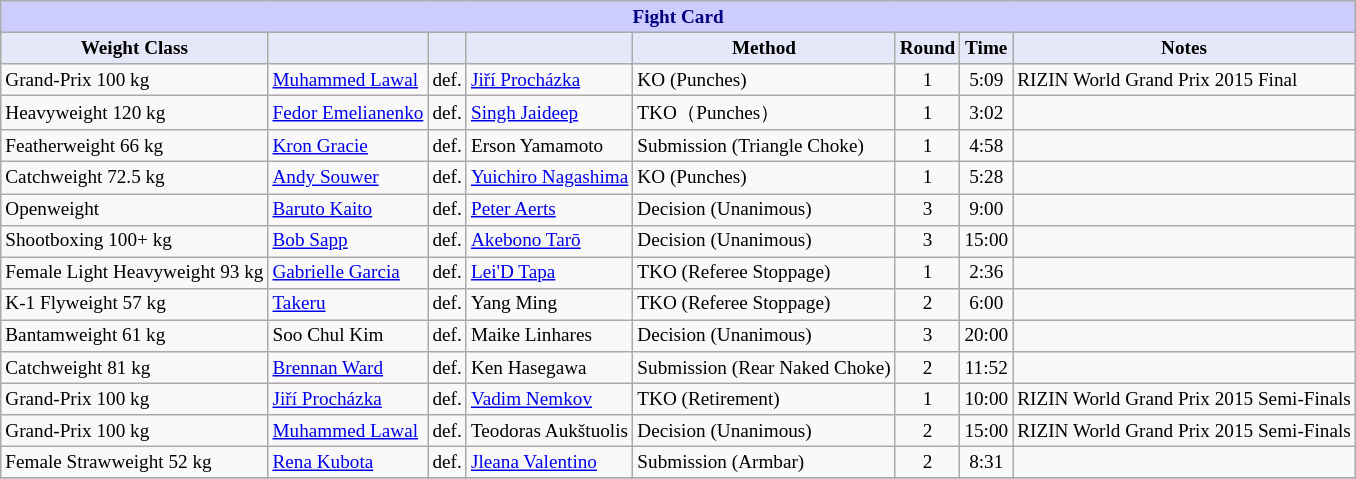<table class="wikitable" style="font-size: 80%;">
<tr>
<th colspan="8" style="background-color: #ccf; color: #000080; text-align: center;"><strong>Fight Card</strong></th>
</tr>
<tr>
<th colspan="1" style="background-color: #E6E8FA; color: #000000; text-align: center;">Weight Class</th>
<th colspan="1" style="background-color: #E6E8FA; color: #000000; text-align: center;"></th>
<th colspan="1" style="background-color: #E6E8FA; color: #000000; text-align: center;"></th>
<th colspan="1" style="background-color: #E6E8FA; color: #000000; text-align: center;"></th>
<th colspan="1" style="background-color: #E6E8FA; color: #000000; text-align: center;">Method</th>
<th colspan="1" style="background-color: #E6E8FA; color: #000000; text-align: center;">Round</th>
<th colspan="1" style="background-color: #E6E8FA; color: #000000; text-align: center;">Time</th>
<th colspan="1" style="background-color: #E6E8FA; color: #000000; text-align: center;">Notes</th>
</tr>
<tr>
<td>Grand-Prix 100 kg</td>
<td> <a href='#'>Muhammed Lawal</a></td>
<td align=center>def.</td>
<td> <a href='#'>Jiří Procházka</a></td>
<td>KO (Punches)</td>
<td align=center>1</td>
<td align=center>5:09</td>
<td>RIZIN World Grand Prix 2015 Final</td>
</tr>
<tr>
<td>Heavyweight 120 kg</td>
<td> <a href='#'>Fedor Emelianenko</a></td>
<td align=center>def.</td>
<td> <a href='#'>Singh Jaideep</a></td>
<td>TKO（Punches）</td>
<td align=center>1</td>
<td align=center>3:02</td>
<td></td>
</tr>
<tr>
<td>Featherweight 66 kg</td>
<td> <a href='#'>Kron Gracie</a></td>
<td align=center>def.</td>
<td> Erson Yamamoto</td>
<td>Submission (Triangle Choke)</td>
<td align=center>1</td>
<td align=center>4:58</td>
<td></td>
</tr>
<tr>
<td>Catchweight 72.5 kg</td>
<td> <a href='#'>Andy Souwer</a></td>
<td align=center>def.</td>
<td> <a href='#'>Yuichiro Nagashima</a></td>
<td>KO (Punches)</td>
<td align=center>1</td>
<td align=center>5:28</td>
<td></td>
</tr>
<tr>
<td>Openweight</td>
<td> <a href='#'>Baruto Kaito</a></td>
<td align=center>def.</td>
<td> <a href='#'>Peter Aerts</a></td>
<td>Decision (Unanimous)</td>
<td align=center>3</td>
<td align=center>9:00</td>
<td></td>
</tr>
<tr>
<td>Shootboxing 100+ kg</td>
<td> <a href='#'>Bob Sapp</a></td>
<td align=center>def.</td>
<td> <a href='#'>Akebono Tarō</a></td>
<td>Decision (Unanimous)</td>
<td align=center>3</td>
<td align=center>15:00</td>
<td></td>
</tr>
<tr>
<td>Female Light Heavyweight 93 kg</td>
<td> <a href='#'>Gabrielle Garcia</a></td>
<td align=center>def.</td>
<td> <a href='#'>Lei'D Tapa</a></td>
<td>TKO (Referee Stoppage)</td>
<td align=center>1</td>
<td align=center>2:36</td>
<td></td>
</tr>
<tr>
<td>K-1 Flyweight 57 kg</td>
<td> <a href='#'>Takeru</a></td>
<td align=center>def.</td>
<td> Yang Ming</td>
<td>TKO (Referee Stoppage)</td>
<td align=center>2</td>
<td align=center>6:00</td>
<td></td>
</tr>
<tr>
<td>Bantamweight 61 kg</td>
<td> Soo Chul Kim</td>
<td align=center>def.</td>
<td> Maike Linhares</td>
<td>Decision (Unanimous)</td>
<td align=center>3</td>
<td align=center>20:00</td>
<td></td>
</tr>
<tr>
<td>Catchweight 81 kg</td>
<td> <a href='#'>Brennan Ward</a></td>
<td align=center>def.</td>
<td> Ken Hasegawa</td>
<td>Submission (Rear Naked Choke)</td>
<td align=center>2</td>
<td align=center>11:52</td>
<td></td>
</tr>
<tr>
<td>Grand-Prix 100 kg</td>
<td> <a href='#'>Jiří Procházka</a></td>
<td align=center>def.</td>
<td> <a href='#'>Vadim Nemkov</a></td>
<td>TKO (Retirement)</td>
<td align=center>1</td>
<td align=center>10:00</td>
<td>RIZIN World Grand Prix 2015 Semi-Finals</td>
</tr>
<tr>
<td>Grand-Prix 100 kg</td>
<td> <a href='#'>Muhammed Lawal</a></td>
<td align=center>def.</td>
<td> Teodoras Aukštuolis</td>
<td>Decision (Unanimous)</td>
<td align=center>2</td>
<td align=center>15:00</td>
<td>RIZIN World Grand Prix 2015 Semi-Finals</td>
</tr>
<tr>
<td>Female Strawweight 52 kg</td>
<td> <a href='#'>Rena Kubota</a></td>
<td align=center>def.</td>
<td> <a href='#'>Jleana Valentino</a></td>
<td>Submission (Armbar)</td>
<td align=center>2</td>
<td align=center>8:31</td>
<td></td>
</tr>
<tr>
</tr>
</table>
